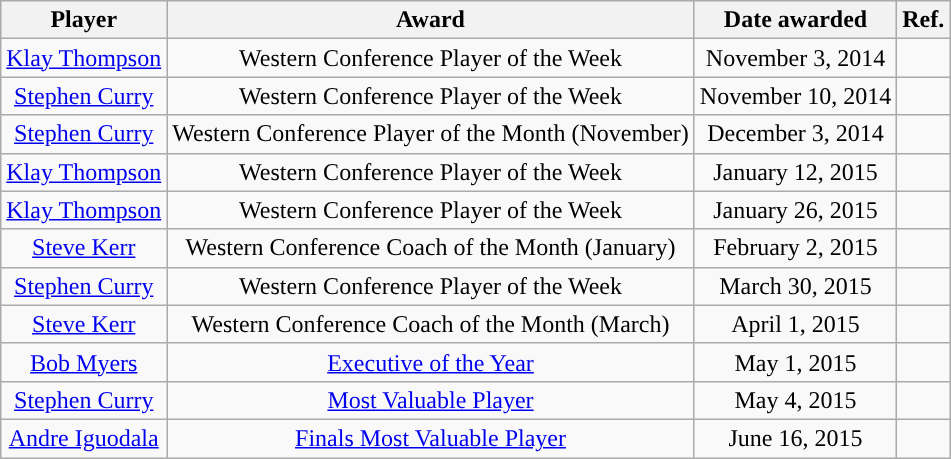<table class="wikitable sortable sortable" style="text-align: center">
<tr>
<th>Player</th>
<th>Award</th>
<th>Date awarded</th>
<th>Ref.</th>
</tr>
<tr>
<td><a href='#'>Klay Thompson</a></td>
<td>Western Conference Player of the Week</td>
<td>November 3, 2014</td>
<td></td>
</tr>
<tr>
<td><a href='#'>Stephen Curry</a></td>
<td>Western Conference Player of the Week</td>
<td>November 10, 2014</td>
<td></td>
</tr>
<tr>
<td><a href='#'>Stephen Curry</a></td>
<td>Western Conference Player of the Month (November)</td>
<td>December 3, 2014</td>
<td></td>
</tr>
<tr>
<td><a href='#'>Klay Thompson</a></td>
<td>Western Conference Player of the Week</td>
<td>January 12, 2015</td>
<td></td>
</tr>
<tr>
<td><a href='#'>Klay Thompson</a></td>
<td>Western Conference Player of the Week</td>
<td>January 26, 2015</td>
<td></td>
</tr>
<tr>
<td><a href='#'>Steve Kerr</a></td>
<td>Western Conference Coach of the Month (January)</td>
<td>February 2, 2015</td>
<td></td>
</tr>
<tr>
<td><a href='#'>Stephen Curry</a></td>
<td>Western Conference Player of the Week</td>
<td>March 30, 2015</td>
<td></td>
</tr>
<tr>
<td><a href='#'>Steve Kerr</a></td>
<td>Western Conference Coach of the Month (March)</td>
<td>April 1, 2015</td>
<td></td>
</tr>
<tr>
<td><a href='#'>Bob Myers</a></td>
<td><a href='#'>Executive of the Year</a></td>
<td>May 1, 2015</td>
<td></td>
</tr>
<tr>
<td><a href='#'>Stephen Curry</a></td>
<td><a href='#'>Most Valuable Player</a></td>
<td>May 4, 2015</td>
<td></td>
</tr>
<tr>
<td><a href='#'>Andre Iguodala</a></td>
<td><a href='#'>Finals Most Valuable Player</a></td>
<td>June 16, 2015</td>
<td></td>
</tr>
</table>
